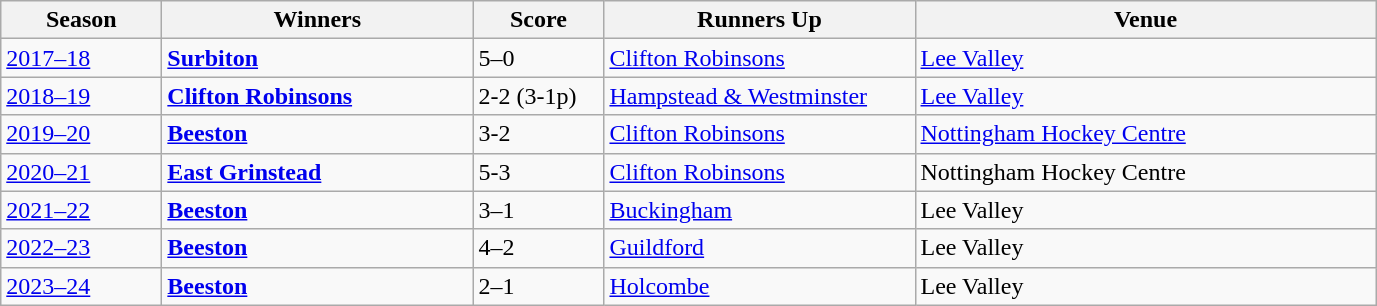<table class="wikitable sortable">
<tr>
<th width=100>Season</th>
<th width=200>Winners</th>
<th width=80>Score</th>
<th width=200>Runners Up</th>
<th width=300>Venue</th>
</tr>
<tr>
<td><a href='#'>2017–18</a></td>
<td><strong><a href='#'>Surbiton</a></strong> </td>
<td>5–0</td>
<td><a href='#'>Clifton Robinsons</a></td>
<td><a href='#'>Lee Valley</a></td>
</tr>
<tr>
<td><a href='#'>2018–19</a></td>
<td><strong><a href='#'>Clifton Robinsons</a></strong> </td>
<td>2-2 (3-1p)</td>
<td><a href='#'>Hampstead & Westminster</a></td>
<td><a href='#'>Lee Valley</a></td>
</tr>
<tr>
<td><a href='#'>2019–20</a></td>
<td><strong><a href='#'>Beeston</a></strong></td>
<td>3-2 </td>
<td><a href='#'>Clifton Robinsons</a></td>
<td><a href='#'>Nottingham Hockey Centre</a></td>
</tr>
<tr>
<td><a href='#'>2020–21</a></td>
<td><strong><a href='#'>East Grinstead</a></strong></td>
<td>5-3</td>
<td><a href='#'>Clifton Robinsons</a></td>
<td>Nottingham Hockey Centre</td>
</tr>
<tr>
<td><a href='#'>2021–22</a></td>
<td><strong><a href='#'>Beeston</a></strong></td>
<td>3–1</td>
<td><a href='#'>Buckingham</a></td>
<td>Lee Valley</td>
</tr>
<tr>
<td><a href='#'>2022–23</a></td>
<td><strong><a href='#'>Beeston</a></strong></td>
<td>4–2</td>
<td><a href='#'>Guildford</a></td>
<td>Lee Valley</td>
</tr>
<tr>
<td><a href='#'>2023–24</a></td>
<td><strong><a href='#'>Beeston</a></strong></td>
<td>2–1</td>
<td><a href='#'>Holcombe</a></td>
<td>Lee Valley</td>
</tr>
</table>
